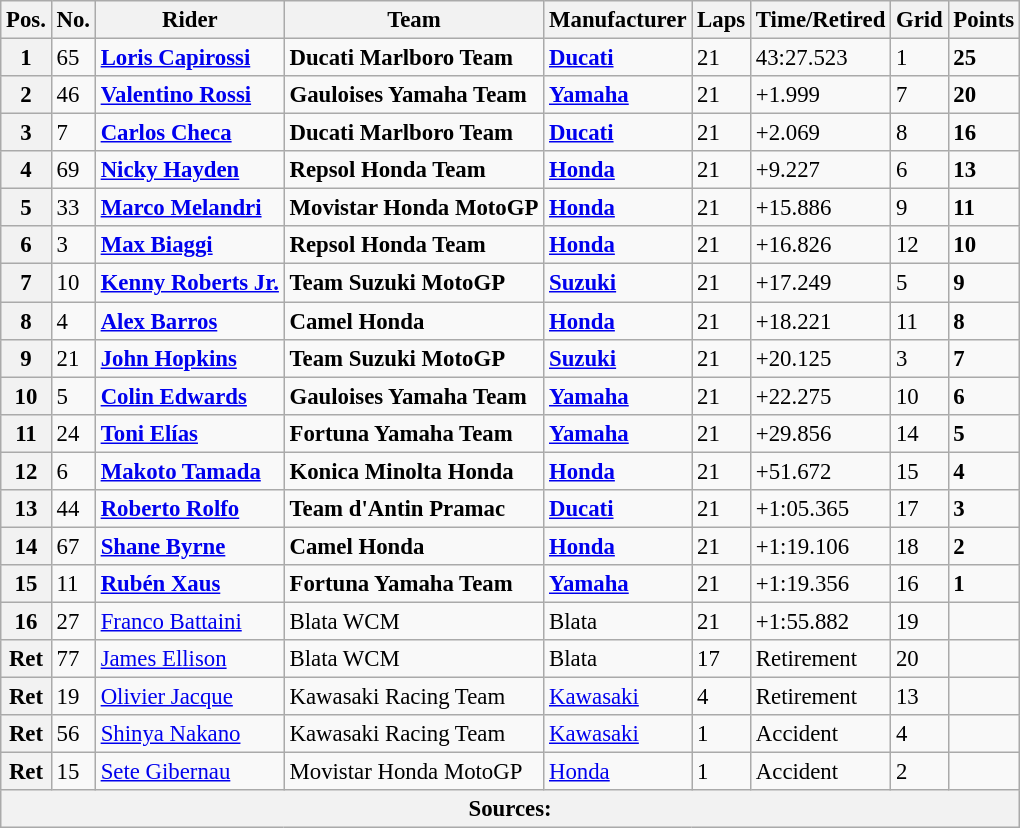<table class="wikitable" style="font-size: 95%;">
<tr>
<th>Pos.</th>
<th>No.</th>
<th>Rider</th>
<th>Team</th>
<th>Manufacturer</th>
<th>Laps</th>
<th>Time/Retired</th>
<th>Grid</th>
<th>Points</th>
</tr>
<tr>
<th>1</th>
<td>65</td>
<td> <strong><a href='#'>Loris Capirossi</a></strong></td>
<td><strong>Ducati Marlboro Team</strong></td>
<td><strong><a href='#'>Ducati</a></strong></td>
<td>21</td>
<td>43:27.523</td>
<td>1</td>
<td><strong>25</strong></td>
</tr>
<tr>
<th>2</th>
<td>46</td>
<td> <strong><a href='#'>Valentino Rossi</a></strong></td>
<td><strong>Gauloises Yamaha Team</strong></td>
<td><strong><a href='#'>Yamaha</a></strong></td>
<td>21</td>
<td>+1.999</td>
<td>7</td>
<td><strong>20</strong></td>
</tr>
<tr>
<th>3</th>
<td>7</td>
<td> <strong><a href='#'>Carlos Checa</a></strong></td>
<td><strong>Ducati Marlboro Team</strong></td>
<td><strong><a href='#'>Ducati</a></strong></td>
<td>21</td>
<td>+2.069</td>
<td>8</td>
<td><strong>16</strong></td>
</tr>
<tr>
<th>4</th>
<td>69</td>
<td> <strong><a href='#'>Nicky Hayden</a></strong></td>
<td><strong>Repsol Honda Team</strong></td>
<td><strong><a href='#'>Honda</a></strong></td>
<td>21</td>
<td>+9.227</td>
<td>6</td>
<td><strong>13</strong></td>
</tr>
<tr>
<th>5</th>
<td>33</td>
<td> <strong><a href='#'>Marco Melandri</a></strong></td>
<td><strong>Movistar Honda MotoGP</strong></td>
<td><strong><a href='#'>Honda</a></strong></td>
<td>21</td>
<td>+15.886</td>
<td>9</td>
<td><strong>11</strong></td>
</tr>
<tr>
<th>6</th>
<td>3</td>
<td> <strong><a href='#'>Max Biaggi</a></strong></td>
<td><strong>Repsol Honda Team</strong></td>
<td><strong><a href='#'>Honda</a></strong></td>
<td>21</td>
<td>+16.826</td>
<td>12</td>
<td><strong>10</strong></td>
</tr>
<tr>
<th>7</th>
<td>10</td>
<td> <strong><a href='#'>Kenny Roberts Jr.</a></strong></td>
<td><strong>Team Suzuki MotoGP</strong></td>
<td><strong><a href='#'>Suzuki</a></strong></td>
<td>21</td>
<td>+17.249</td>
<td>5</td>
<td><strong>9</strong></td>
</tr>
<tr>
<th>8</th>
<td>4</td>
<td> <strong><a href='#'>Alex Barros</a></strong></td>
<td><strong>Camel Honda</strong></td>
<td><strong><a href='#'>Honda</a></strong></td>
<td>21</td>
<td>+18.221</td>
<td>11</td>
<td><strong>8</strong></td>
</tr>
<tr>
<th>9</th>
<td>21</td>
<td> <strong><a href='#'>John Hopkins</a></strong></td>
<td><strong>Team Suzuki MotoGP</strong></td>
<td><strong><a href='#'>Suzuki</a></strong></td>
<td>21</td>
<td>+20.125</td>
<td>3</td>
<td><strong>7</strong></td>
</tr>
<tr>
<th>10</th>
<td>5</td>
<td> <strong><a href='#'>Colin Edwards</a></strong></td>
<td><strong>Gauloises Yamaha Team</strong></td>
<td><strong><a href='#'>Yamaha</a></strong></td>
<td>21</td>
<td>+22.275</td>
<td>10</td>
<td><strong>6</strong></td>
</tr>
<tr>
<th>11</th>
<td>24</td>
<td> <strong><a href='#'>Toni Elías</a></strong></td>
<td><strong>Fortuna Yamaha Team</strong></td>
<td><strong><a href='#'>Yamaha</a></strong></td>
<td>21</td>
<td>+29.856</td>
<td>14</td>
<td><strong>5</strong></td>
</tr>
<tr>
<th>12</th>
<td>6</td>
<td> <strong><a href='#'>Makoto Tamada</a></strong></td>
<td><strong>Konica Minolta Honda</strong></td>
<td><strong><a href='#'>Honda</a></strong></td>
<td>21</td>
<td>+51.672</td>
<td>15</td>
<td><strong>4</strong></td>
</tr>
<tr>
<th>13</th>
<td>44</td>
<td> <strong><a href='#'>Roberto Rolfo</a></strong></td>
<td><strong>Team d'Antin Pramac</strong></td>
<td><strong><a href='#'>Ducati</a></strong></td>
<td>21</td>
<td>+1:05.365</td>
<td>17</td>
<td><strong>3</strong></td>
</tr>
<tr>
<th>14</th>
<td>67</td>
<td> <strong><a href='#'>Shane Byrne</a></strong></td>
<td><strong>Camel Honda</strong></td>
<td><strong><a href='#'>Honda</a></strong></td>
<td>21</td>
<td>+1:19.106</td>
<td>18</td>
<td><strong>2</strong></td>
</tr>
<tr>
<th>15</th>
<td>11</td>
<td> <strong><a href='#'>Rubén Xaus</a></strong></td>
<td><strong>Fortuna Yamaha Team</strong></td>
<td><strong><a href='#'>Yamaha</a></strong></td>
<td>21</td>
<td>+1:19.356</td>
<td>16</td>
<td><strong>1</strong></td>
</tr>
<tr>
<th>16</th>
<td>27</td>
<td> <a href='#'>Franco Battaini</a></td>
<td>Blata WCM</td>
<td>Blata</td>
<td>21</td>
<td>+1:55.882</td>
<td>19</td>
<td></td>
</tr>
<tr>
<th>Ret</th>
<td>77</td>
<td> <a href='#'>James Ellison</a></td>
<td>Blata WCM</td>
<td>Blata</td>
<td>17</td>
<td>Retirement</td>
<td>20</td>
<td></td>
</tr>
<tr>
<th>Ret</th>
<td>19</td>
<td> <a href='#'>Olivier Jacque</a></td>
<td>Kawasaki Racing Team</td>
<td><a href='#'>Kawasaki</a></td>
<td>4</td>
<td>Retirement</td>
<td>13</td>
<td></td>
</tr>
<tr>
<th>Ret</th>
<td>56</td>
<td> <a href='#'>Shinya Nakano</a></td>
<td>Kawasaki Racing Team</td>
<td><a href='#'>Kawasaki</a></td>
<td>1</td>
<td>Accident</td>
<td>4</td>
<td></td>
</tr>
<tr>
<th>Ret</th>
<td>15</td>
<td> <a href='#'>Sete Gibernau</a></td>
<td>Movistar Honda MotoGP</td>
<td><a href='#'>Honda</a></td>
<td>1</td>
<td>Accident</td>
<td>2</td>
<td></td>
</tr>
<tr>
<th colspan=9>Sources: </th>
</tr>
</table>
